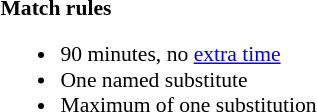<table width=100% style="font-size: 90%">
<tr>
<td width=50% valign=top><br><strong>Match rules</strong><ul><li>90 minutes, no <a href='#'>extra time</a></li><li>One named substitute</li><li>Maximum of one substitution</li></ul></td>
</tr>
</table>
